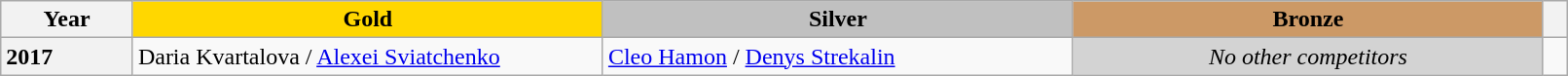<table class="wikitable unsortable" style="text-align:left; width:85%">
<tr>
<th scope="col" style="text-align:center">Year</th>
<td scope="col" style="text-align:center; width:30%; background:gold"><strong>Gold</strong></td>
<td scope="col" style="text-align:center; width:30%; background:silver"><strong>Silver</strong></td>
<td scope="col" style="text-align:center; width:30%; background:#c96"><strong>Bronze</strong></td>
<th scope="col" style="text-align:center"></th>
</tr>
<tr>
<th scope="row" style="text-align:left">2017</th>
<td> Daria Kvartalova / <a href='#'>Alexei Sviatchenko</a></td>
<td> <a href='#'>Cleo Hamon</a> / <a href='#'>Denys Strekalin</a></td>
<td align="center" bgcolor="lightgray"><em>No other competitors</em></td>
<td></td>
</tr>
</table>
